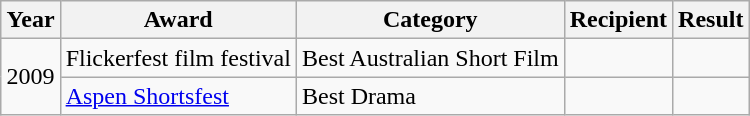<table class="wikitable sortable" style="margin:1em auto;">
<tr>
<th>Year</th>
<th>Award</th>
<th>Category</th>
<th>Recipient</th>
<th>Result</th>
</tr>
<tr>
<td rowspan="2">2009</td>
<td>Flickerfest film festival</td>
<td>Best Australian Short Film</td>
<td></td>
<td></td>
</tr>
<tr>
<td><a href='#'>Aspen Shortsfest</a></td>
<td>Best Drama</td>
<td></td>
<td></td>
</tr>
</table>
